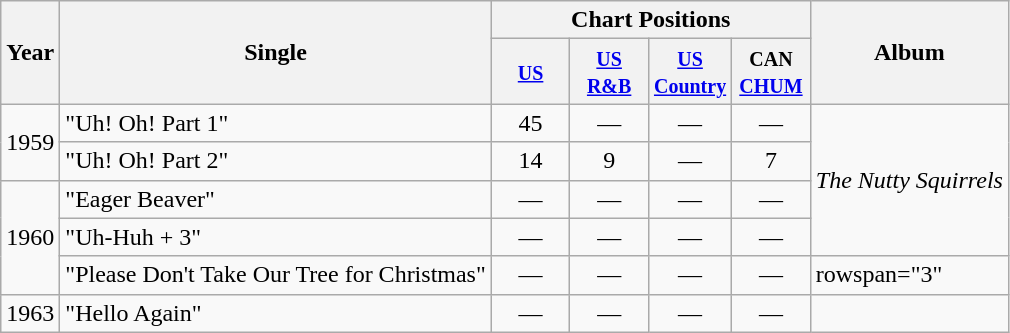<table class="wikitable">
<tr>
<th rowspan="2">Year</th>
<th rowspan="2">Single</th>
<th colspan="4">Chart Positions</th>
<th rowspan="2">Album</th>
</tr>
<tr>
<th style="width:45px;"><small><a href='#'>US</a></small></th>
<th style="width:45px;"><small><a href='#'>US R&B</a></small></th>
<th style="width:45px;"><small><a href='#'>US Country</a></small></th>
<th style="width:45px;"><small>CAN <a href='#'>CHUM</a></small></th>
</tr>
<tr>
<td rowspan="2">1959</td>
<td>"Uh! Oh! Part 1"</td>
<td style="text-align:center;">45</td>
<td style="text-align:center;">—</td>
<td style="text-align:center;">—</td>
<td style="text-align:center;">—</td>
<td rowspan="4"><em>The Nutty Squirrels</em></td>
</tr>
<tr>
<td>"Uh! Oh! Part 2"</td>
<td style="text-align:center;">14</td>
<td style="text-align:center;">9</td>
<td style="text-align:center;">—</td>
<td style="text-align:center;">7</td>
</tr>
<tr>
<td rowspan="3">1960</td>
<td>"Eager Beaver"</td>
<td style="text-align:center;">—</td>
<td style="text-align:center;">—</td>
<td style="text-align:center;">—</td>
<td style="text-align:center;">—</td>
</tr>
<tr>
<td>"Uh-Huh + 3"</td>
<td style="text-align:center;">—</td>
<td style="text-align:center;">—</td>
<td style="text-align:center;">—</td>
<td style="text-align:center;">—</td>
</tr>
<tr>
<td>"Please Don't Take Our Tree for Christmas"</td>
<td style="text-align:center;">—</td>
<td style="text-align:center;">—</td>
<td style="text-align:center;">—</td>
<td style="text-align:center;">—</td>
<td>rowspan="3" </td>
</tr>
<tr>
<td>1963</td>
<td>"Hello Again"</td>
<td style="text-align:center;">—</td>
<td style="text-align:center;">—</td>
<td style="text-align:center;">—</td>
<td style="text-align:center;">—</td>
</tr>
</table>
